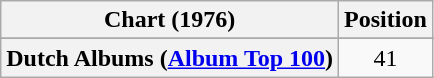<table class="wikitable sortable plainrowheaders" style="text-align:center">
<tr>
<th scope="col">Chart (1976)</th>
<th scope="col">Position</th>
</tr>
<tr>
</tr>
<tr>
<th scope="row">Dutch Albums (<a href='#'>Album Top 100</a>)</th>
<td>41</td>
</tr>
</table>
